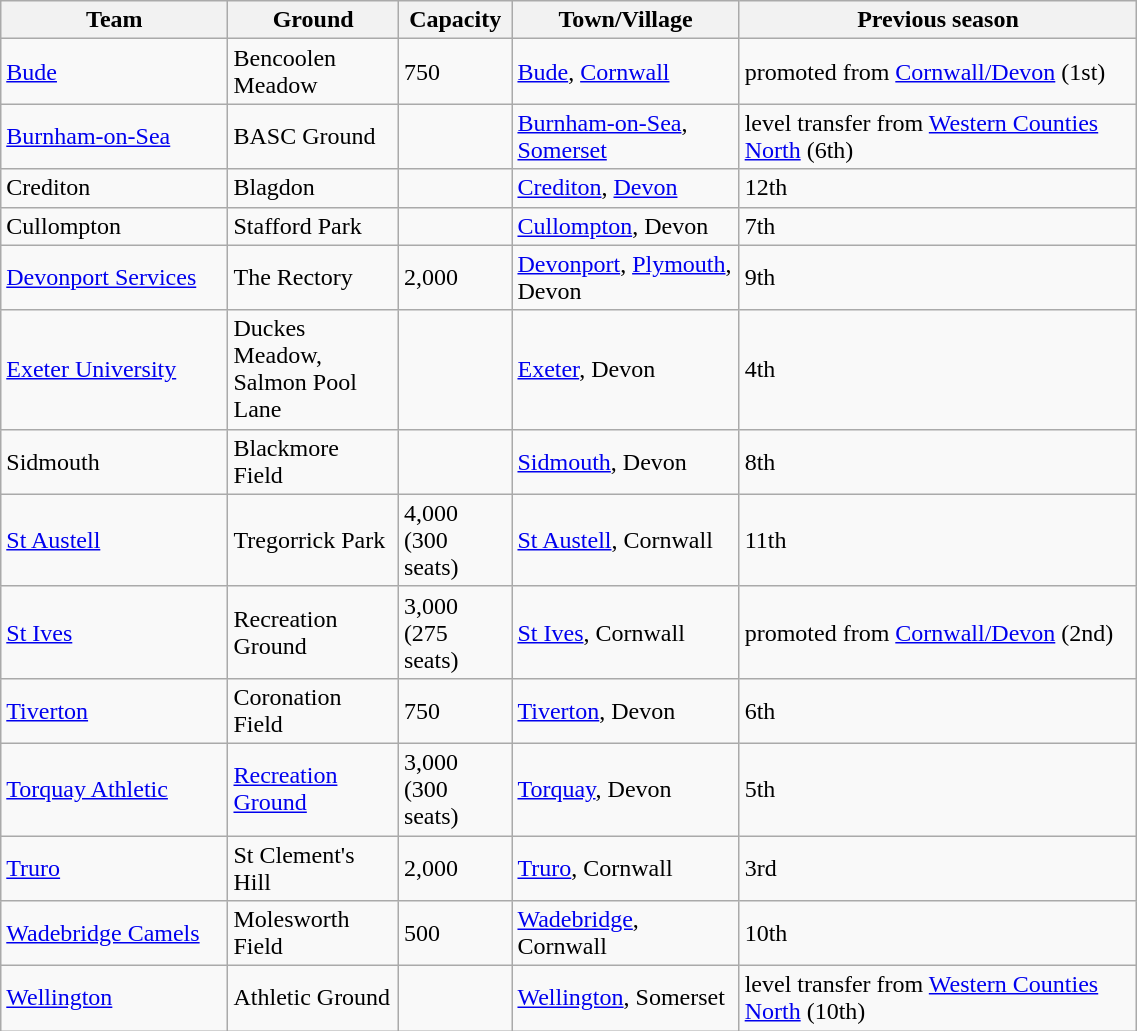<table class="wikitable sortable" width=60%>
<tr>
<th width=20%>Team</th>
<th width=15%>Ground</th>
<th width=10%>Capacity</th>
<th width=20%>Town/Village</th>
<th width=40%>Previous season</th>
</tr>
<tr>
<td><a href='#'>Bude</a></td>
<td>Bencoolen Meadow</td>
<td>750</td>
<td><a href='#'>Bude</a>, <a href='#'>Cornwall</a></td>
<td>promoted from <a href='#'>Cornwall/Devon</a> (1st)</td>
</tr>
<tr>
<td><a href='#'>Burnham-on-Sea</a></td>
<td>BASC Ground</td>
<td></td>
<td><a href='#'>Burnham-on-Sea</a>, <a href='#'>Somerset</a></td>
<td>level transfer from <a href='#'>Western Counties North</a> (6th)</td>
</tr>
<tr>
<td>Crediton</td>
<td>Blagdon</td>
<td></td>
<td><a href='#'>Crediton</a>, <a href='#'>Devon</a></td>
<td>12th</td>
</tr>
<tr>
<td>Cullompton</td>
<td>Stafford Park</td>
<td></td>
<td><a href='#'>Cullompton</a>, Devon</td>
<td>7th</td>
</tr>
<tr>
<td><a href='#'>Devonport Services</a></td>
<td>The Rectory</td>
<td>2,000</td>
<td><a href='#'>Devonport</a>, <a href='#'>Plymouth</a>, Devon</td>
<td>9th</td>
</tr>
<tr>
<td><a href='#'>Exeter University</a></td>
<td>Duckes Meadow, Salmon Pool Lane</td>
<td></td>
<td><a href='#'>Exeter</a>, Devon</td>
<td>4th</td>
</tr>
<tr>
<td>Sidmouth</td>
<td>Blackmore Field</td>
<td></td>
<td><a href='#'>Sidmouth</a>, Devon</td>
<td>8th</td>
</tr>
<tr>
<td><a href='#'>St Austell</a></td>
<td>Tregorrick Park</td>
<td>4,000 (300 seats)</td>
<td><a href='#'>St Austell</a>, Cornwall</td>
<td>11th</td>
</tr>
<tr>
<td><a href='#'>St Ives</a></td>
<td>Recreation Ground</td>
<td>3,000 (275 seats)</td>
<td><a href='#'>St Ives</a>, Cornwall</td>
<td>promoted from <a href='#'>Cornwall/Devon</a> (2nd)</td>
</tr>
<tr>
<td><a href='#'>Tiverton</a></td>
<td>Coronation Field</td>
<td>750</td>
<td><a href='#'>Tiverton</a>, Devon</td>
<td>6th</td>
</tr>
<tr>
<td><a href='#'>Torquay Athletic</a></td>
<td><a href='#'>Recreation Ground</a></td>
<td>3,000 (300 seats)</td>
<td><a href='#'>Torquay</a>, Devon</td>
<td>5th</td>
</tr>
<tr>
<td><a href='#'>Truro</a></td>
<td>St Clement's Hill</td>
<td>2,000</td>
<td><a href='#'>Truro</a>, Cornwall</td>
<td>3rd</td>
</tr>
<tr>
<td><a href='#'>Wadebridge Camels</a></td>
<td>Molesworth Field</td>
<td>500</td>
<td><a href='#'>Wadebridge</a>, Cornwall</td>
<td>10th</td>
</tr>
<tr>
<td><a href='#'>Wellington</a></td>
<td>Athletic Ground</td>
<td></td>
<td><a href='#'>Wellington</a>, Somerset</td>
<td>level transfer from <a href='#'>Western Counties North</a> (10th)</td>
</tr>
</table>
